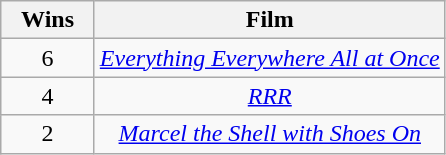<table class="wikitable" rowspan="2" style="text-align:center" background: #f6e39c;>
<tr>
<th scope="col" style="width:55px;">Wins</th>
<th scope="col" style="text-align:center;">Film</th>
</tr>
<tr>
<td rowspan="1" style="text-align:center">6</td>
<td><em><a href='#'>Everything Everywhere All at Once</a></em></td>
</tr>
<tr>
<td rowspan="1" style="text-align:center">4</td>
<td><em><a href='#'>RRR</a></em></td>
</tr>
<tr>
<td rowspan="1" style="text-align:center">2</td>
<td><em><a href='#'>Marcel the Shell with Shoes On</a></em></td>
</tr>
</table>
